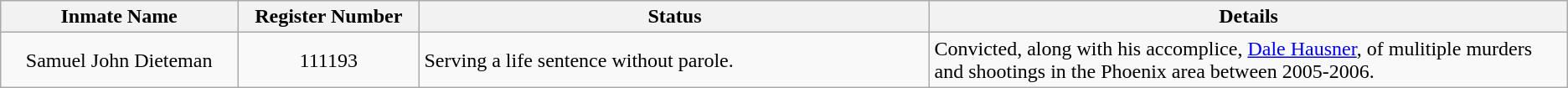<table class="wikitable sortable">
<tr>
<th width=13%>Inmate Name</th>
<th width=10%>Register Number</th>
<th width=28%>Status</th>
<th width=35%>Details</th>
</tr>
<tr>
<td style="text-align:center;">Samuel John Dieteman</td>
<td style="text-align:center;">111193</td>
<td>Serving a life sentence without parole.</td>
<td>Convicted, along with his accomplice, <a href='#'> Dale Hausner</a>, of mulitiple murders and shootings in the Phoenix area between 2005-2006.</td>
</tr>
</table>
